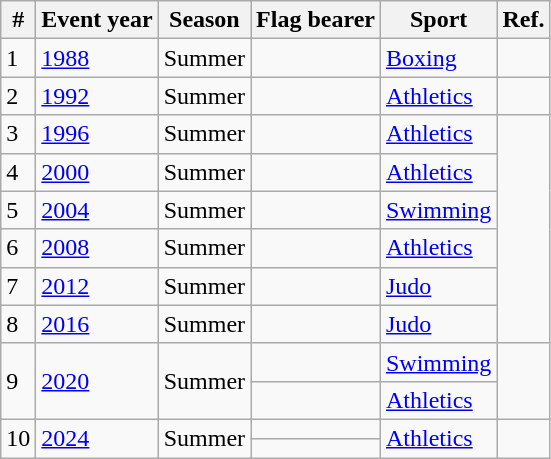<table class="wikitable sortable">
<tr>
<th>#</th>
<th>Event year</th>
<th>Season</th>
<th>Flag bearer</th>
<th>Sport</th>
<th>Ref.</th>
</tr>
<tr>
<td>1</td>
<td><a href='#'>1988</a></td>
<td>Summer</td>
<td></td>
<td><a href='#'>Boxing</a></td>
<td></td>
</tr>
<tr>
<td>2</td>
<td><a href='#'>1992</a></td>
<td>Summer</td>
<td></td>
<td><a href='#'>Athletics</a></td>
<td></td>
</tr>
<tr>
<td>3</td>
<td><a href='#'>1996</a></td>
<td>Summer</td>
<td></td>
<td><a href='#'>Athletics</a></td>
<td rowspan=6></td>
</tr>
<tr>
<td>4</td>
<td><a href='#'>2000</a></td>
<td>Summer</td>
<td></td>
<td><a href='#'>Athletics</a></td>
</tr>
<tr>
<td>5</td>
<td><a href='#'>2004</a></td>
<td>Summer</td>
<td></td>
<td><a href='#'>Swimming</a></td>
</tr>
<tr>
<td>6</td>
<td><a href='#'>2008</a></td>
<td>Summer</td>
<td></td>
<td><a href='#'>Athletics</a></td>
</tr>
<tr>
<td>7</td>
<td><a href='#'>2012</a></td>
<td>Summer</td>
<td></td>
<td><a href='#'>Judo</a></td>
</tr>
<tr>
<td>8</td>
<td><a href='#'>2016</a></td>
<td>Summer</td>
<td></td>
<td><a href='#'>Judo</a></td>
</tr>
<tr>
<td rowspan=2>9</td>
<td rowspan=2><a href='#'>2020</a></td>
<td rowspan=2>Summer</td>
<td></td>
<td><a href='#'>Swimming</a></td>
<td rowspan=2></td>
</tr>
<tr>
<td></td>
<td><a href='#'>Athletics</a></td>
</tr>
<tr>
<td rowspan=2>10</td>
<td rowspan=2><a href='#'>2024</a></td>
<td rowspan=2>Summer</td>
<td></td>
<td rowspan=2><a href='#'>Athletics</a></td>
<td rowspan=2></td>
</tr>
<tr>
<td></td>
</tr>
</table>
